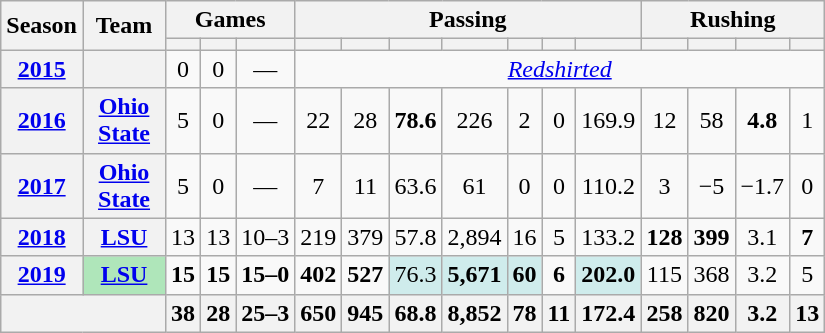<table class="wikitable" style="text-align:center;">
<tr>
<th rowspan="2">Season</th>
<th rowspan="2">Team</th>
<th colspan="3">Games</th>
<th colspan="7">Passing</th>
<th colspan="4">Rushing</th>
</tr>
<tr>
<th></th>
<th></th>
<th></th>
<th></th>
<th></th>
<th></th>
<th></th>
<th></th>
<th></th>
<th></th>
<th></th>
<th></th>
<th></th>
<th></th>
</tr>
<tr>
<th><a href='#'>2015</a></th>
<th><a href='#'></a></th>
<td>0</td>
<td>0</td>
<td>—</td>
<td colspan="13"> <em><a href='#'>Redshirted</a></em></td>
</tr>
<tr>
<th><a href='#'>2016</a></th>
<th><a href='#'>Ohio State</a></th>
<td>5</td>
<td>0</td>
<td>—</td>
<td>22</td>
<td>28</td>
<td><strong>78.6</strong></td>
<td>226</td>
<td>2</td>
<td>0</td>
<td>169.9</td>
<td>12</td>
<td>58</td>
<td><strong>4.8</strong></td>
<td>1</td>
</tr>
<tr>
<th><a href='#'>2017</a></th>
<th><a href='#'>Ohio State</a></th>
<td>5</td>
<td>0</td>
<td>—</td>
<td>7</td>
<td>11</td>
<td>63.6</td>
<td>61</td>
<td>0</td>
<td>0</td>
<td>110.2</td>
<td>3</td>
<td>−5</td>
<td>−1.7</td>
<td>0</td>
</tr>
<tr>
<th><a href='#'>2018</a></th>
<th><a href='#'>LSU</a></th>
<td>13</td>
<td>13</td>
<td>10–3</td>
<td>219</td>
<td>379</td>
<td>57.8</td>
<td>2,894</td>
<td>16</td>
<td>5</td>
<td>133.2</td>
<td><strong>128</strong></td>
<td><strong>399</strong></td>
<td>3.1</td>
<td><strong>7</strong></td>
</tr>
<tr>
<th><a href='#'>2019</a></th>
<th style="background:#afe6ba; width:3em;"><a href='#'>LSU</a></th>
<td><strong>15</strong></td>
<td><strong>15</strong></td>
<td><strong>15–0</strong></td>
<td><strong>402</strong></td>
<td><strong>527</strong></td>
<td style="background:#cfecec;">76.3</td>
<td style="background:#cfecec;"><strong>5,671</strong></td>
<td style="background:#cfecec;"><strong>60</strong></td>
<td><strong>6</strong></td>
<td style="background:#cfecec;"><strong>202.0</strong></td>
<td>115</td>
<td>368</td>
<td>3.2</td>
<td>5</td>
</tr>
<tr>
<th colspan="2"></th>
<th>38</th>
<th>28</th>
<th>25–3</th>
<th>650</th>
<th>945</th>
<th>68.8</th>
<th>8,852</th>
<th>78</th>
<th>11</th>
<th>172.4</th>
<th>258</th>
<th>820</th>
<th>3.2</th>
<th>13</th>
</tr>
</table>
